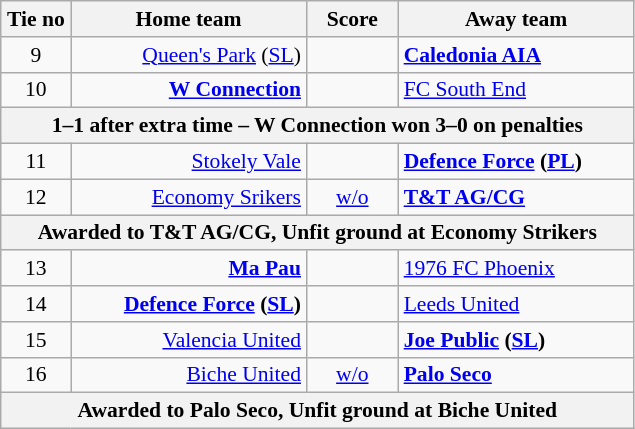<table class="wikitable" style="font-size:90%;">
<tr>
<th width="40">Tie no</th>
<th width="150">Home team</th>
<th width="55">  Score  </th>
<th width="150">Away team</th>
</tr>
<tr>
<td align=center>9</td>
<td align="right"><a href='#'>Queen's Park</a> (<a href='#'>SL</a>)</td>
<td align=center></td>
<td><strong><a href='#'>Caledonia AIA</a></strong></td>
</tr>
<tr>
<td align=center>10</td>
<td align="right"><strong><a href='#'>W Connection</a></strong></td>
<td align=center></td>
<td><a href='#'>FC South End</a></td>
</tr>
<tr>
<th colspan="4">1–1 after extra time – W Connection won 3–0 on penalties</th>
</tr>
<tr>
<td align=center>11</td>
<td align="right"><a href='#'>Stokely Vale</a></td>
<td align=center></td>
<td><strong><a href='#'>Defence Force</a> (<a href='#'>PL</a>)</strong></td>
</tr>
<tr>
<td align=center>12</td>
<td align="right"><a href='#'>Economy Srikers</a></td>
<td align=center><a href='#'>w/o</a></td>
<td><strong><a href='#'>T&T AG/CG</a></strong></td>
</tr>
<tr>
<th colspan="4">Awarded to T&T AG/CG, Unfit ground at Economy Strikers</th>
</tr>
<tr>
<td align=center>13</td>
<td align="right"><strong><a href='#'>Ma Pau</a></strong></td>
<td align=center></td>
<td><a href='#'>1976 FC Phoenix</a></td>
</tr>
<tr>
<td align=center>14</td>
<td align="right"><strong><a href='#'>Defence Force</a> (<a href='#'>SL</a>)</strong></td>
<td align=center></td>
<td><a href='#'>Leeds United</a></td>
</tr>
<tr>
<td align=center>15</td>
<td align="right"><a href='#'>Valencia United</a></td>
<td align=center></td>
<td><strong><a href='#'>Joe Public</a> (<a href='#'>SL</a>)</strong></td>
</tr>
<tr>
<td align=center>16</td>
<td align="right"><a href='#'>Biche United</a></td>
<td align=center><a href='#'>w/o</a></td>
<td><strong><a href='#'>Palo Seco</a></strong></td>
</tr>
<tr>
<th colspan="4">Awarded to Palo Seco, Unfit ground at Biche United</th>
</tr>
</table>
